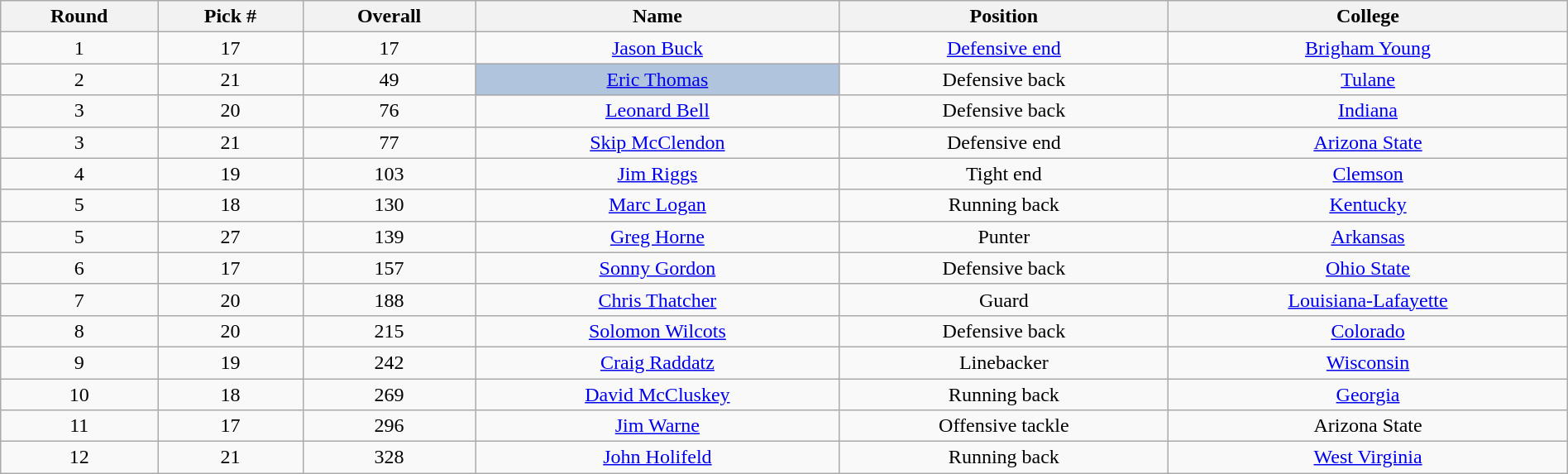<table class="wikitable sortable sortable" style="width: 100%; text-align:center">
<tr>
<th>Round</th>
<th>Pick #</th>
<th>Overall</th>
<th>Name</th>
<th>Position</th>
<th>College</th>
</tr>
<tr>
<td>1</td>
<td>17</td>
<td>17</td>
<td><a href='#'>Jason Buck</a></td>
<td><a href='#'>Defensive end</a></td>
<td><a href='#'>Brigham Young</a></td>
</tr>
<tr>
<td>2</td>
<td>21</td>
<td>49</td>
<td bgcolor=lightsteelblue><a href='#'>Eric Thomas</a></td>
<td>Defensive back</td>
<td><a href='#'>Tulane</a></td>
</tr>
<tr>
<td>3</td>
<td>20</td>
<td>76</td>
<td><a href='#'>Leonard Bell</a></td>
<td>Defensive back</td>
<td><a href='#'>Indiana</a></td>
</tr>
<tr>
<td>3</td>
<td>21</td>
<td>77</td>
<td><a href='#'>Skip McClendon</a></td>
<td>Defensive end</td>
<td><a href='#'>Arizona State</a></td>
</tr>
<tr>
<td>4</td>
<td>19</td>
<td>103</td>
<td><a href='#'>Jim Riggs</a></td>
<td>Tight end</td>
<td><a href='#'>Clemson</a></td>
</tr>
<tr>
<td>5</td>
<td>18</td>
<td>130</td>
<td><a href='#'>Marc Logan</a></td>
<td>Running back</td>
<td><a href='#'>Kentucky</a></td>
</tr>
<tr>
<td>5</td>
<td>27</td>
<td>139</td>
<td><a href='#'>Greg Horne</a></td>
<td>Punter</td>
<td><a href='#'>Arkansas</a></td>
</tr>
<tr>
<td>6</td>
<td>17</td>
<td>157</td>
<td><a href='#'>Sonny Gordon</a></td>
<td>Defensive back</td>
<td><a href='#'>Ohio State</a></td>
</tr>
<tr>
<td>7</td>
<td>20</td>
<td>188</td>
<td><a href='#'>Chris Thatcher</a></td>
<td>Guard</td>
<td><a href='#'>Louisiana-Lafayette</a></td>
</tr>
<tr>
<td>8</td>
<td>20</td>
<td>215</td>
<td><a href='#'>Solomon Wilcots</a></td>
<td>Defensive back</td>
<td><a href='#'>Colorado</a></td>
</tr>
<tr>
<td>9</td>
<td>19</td>
<td>242</td>
<td><a href='#'>Craig Raddatz</a></td>
<td>Linebacker</td>
<td><a href='#'>Wisconsin</a></td>
</tr>
<tr>
<td>10</td>
<td>18</td>
<td>269</td>
<td><a href='#'>David McCluskey</a></td>
<td>Running back</td>
<td><a href='#'>Georgia</a></td>
</tr>
<tr>
<td>11</td>
<td>17</td>
<td>296</td>
<td><a href='#'>Jim Warne</a></td>
<td>Offensive tackle</td>
<td>Arizona State</td>
</tr>
<tr>
<td>12</td>
<td>21</td>
<td>328</td>
<td><a href='#'>John Holifeld</a></td>
<td>Running back</td>
<td><a href='#'>West Virginia</a></td>
</tr>
</table>
